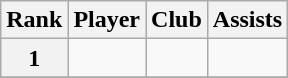<table class="wikitable" style="text-align:center">
<tr>
<th>Rank</th>
<th>Player</th>
<th>Club</th>
<th>Assists</th>
</tr>
<tr>
<th rowspan="1">1</th>
<td align="left"></td>
<td align="left"></td>
<td></td>
</tr>
<tr>
</tr>
</table>
